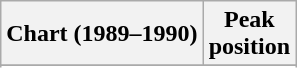<table class="wikitable sortable plainrowheaders" style="text-align:center">
<tr>
<th>Chart (1989–1990)</th>
<th>Peak<br>position</th>
</tr>
<tr>
</tr>
<tr>
</tr>
<tr>
</tr>
</table>
